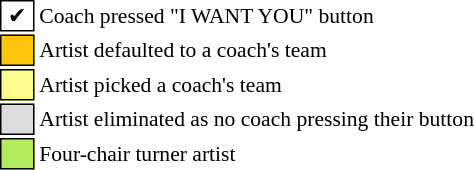<table class="toccolours" style="font-size: 90%; white-space: nowrap;">
<tr>
<td style="background-color:white; border: 1px solid black;"> ✔ </td>
<td>Coach pressed "I WANT YOU" button</td>
</tr>
<tr>
<td style="background-color:#FFC40C; border: 1px solid black">    </td>
<td>Artist defaulted to a coach's team</td>
</tr>
<tr>
<td style="background-color:#fdfc8f; border: 1px solid black;">    </td>
<td style="padding-right: 8px">Artist picked a coach's team</td>
</tr>
<tr>
<td style="background-color:#DCDCDC; border: 1px solid black">    </td>
<td>Artist eliminated as no coach pressing their button</td>
</tr>
<tr>
<td style="background-color:#B2EC5D; border: 1px solid black">    </td>
<td>Four-chair turner artist</td>
</tr>
</table>
